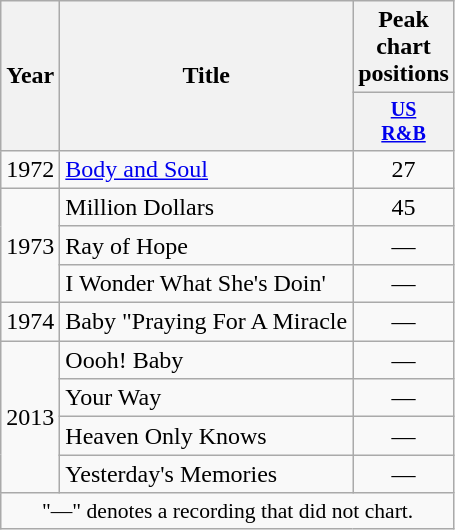<table class="wikitable" style="text-align:center;">
<tr>
<th rowspan="2">Year</th>
<th rowspan="2">Title</th>
<th>Peak chart positions</th>
</tr>
<tr style="font-size:smaller;">
<th width="35"><a href='#'>US<br>R&B</a></th>
</tr>
<tr>
<td>1972</td>
<td align="left"><a href='#'>Body and Soul</a></td>
<td>27</td>
</tr>
<tr>
<td rowspan="3">1973</td>
<td align="left">Million Dollars</td>
<td>45</td>
</tr>
<tr>
<td align="left">Ray of Hope</td>
<td>—</td>
</tr>
<tr>
<td align="left">I Wonder What She's Doin'</td>
<td>—</td>
</tr>
<tr>
<td>1974</td>
<td align="left">Baby "Praying For A Miracle</td>
<td>—</td>
</tr>
<tr>
<td rowspan="4">2013</td>
<td align="left">Oooh! Baby</td>
<td>—</td>
</tr>
<tr>
<td align="left">Your Way</td>
<td>—</td>
</tr>
<tr>
<td align="left">Heaven Only Knows</td>
<td>—</td>
</tr>
<tr>
<td align="left">Yesterday's Memories</td>
<td>—</td>
</tr>
<tr>
<td colspan="3" style="font-size:90%">"—" denotes a recording that did not chart.</td>
</tr>
</table>
